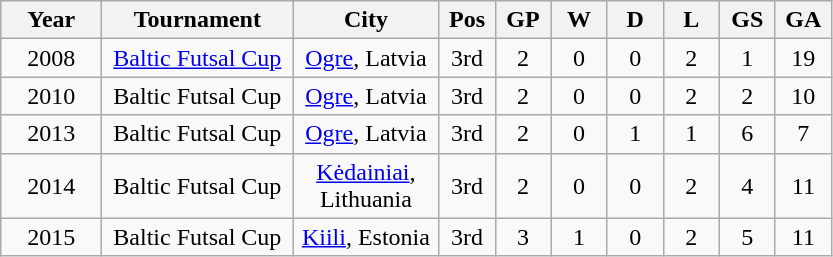<table class="wikitable" style="text-align: center;">
<tr>
<th width=60px>Year</th>
<th width=120px>Tournament</th>
<th width=90px>City</th>
<th width=30px>Pos</th>
<th width=30px>GP</th>
<th width=30px>W</th>
<th width=30px>D</th>
<th width=30px>L</th>
<th width=30px>GS</th>
<th width=30px>GA</th>
</tr>
<tr>
<td>2008</td>
<td><a href='#'>Baltic Futsal Cup</a></td>
<td><a href='#'>Ogre</a>, Latvia</td>
<td>3rd</td>
<td>2</td>
<td>0</td>
<td>0</td>
<td>2</td>
<td>1</td>
<td>19</td>
</tr>
<tr>
<td>2010</td>
<td>Baltic Futsal Cup</td>
<td><a href='#'>Ogre</a>, Latvia</td>
<td>3rd</td>
<td>2</td>
<td>0</td>
<td>0</td>
<td>2</td>
<td>2</td>
<td>10</td>
</tr>
<tr>
<td>2013</td>
<td>Baltic Futsal Cup</td>
<td><a href='#'>Ogre</a>, Latvia</td>
<td>3rd</td>
<td>2</td>
<td>0</td>
<td>1</td>
<td>1</td>
<td>6</td>
<td>7</td>
</tr>
<tr>
<td>2014</td>
<td>Baltic Futsal Cup</td>
<td><a href='#'>Kėdainiai</a>, Lithuania</td>
<td>3rd</td>
<td>2</td>
<td>0</td>
<td>0</td>
<td>2</td>
<td>4</td>
<td>11</td>
</tr>
<tr>
<td>2015</td>
<td>Baltic Futsal Cup</td>
<td><a href='#'>Kiili</a>, Estonia</td>
<td>3rd</td>
<td>3</td>
<td>1</td>
<td>0</td>
<td>2</td>
<td>5</td>
<td>11</td>
</tr>
</table>
